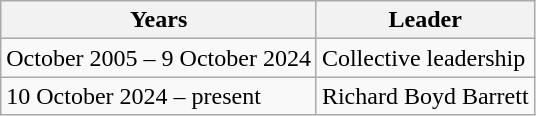<table class="wikitable">
<tr>
<th>Years</th>
<th>Leader</th>
</tr>
<tr>
<td>October 2005 – 9 October 2024</td>
<td>Collective leadership </td>
</tr>
<tr>
<td>10 October 2024 – present</td>
<td>Richard Boyd Barrett </td>
</tr>
</table>
